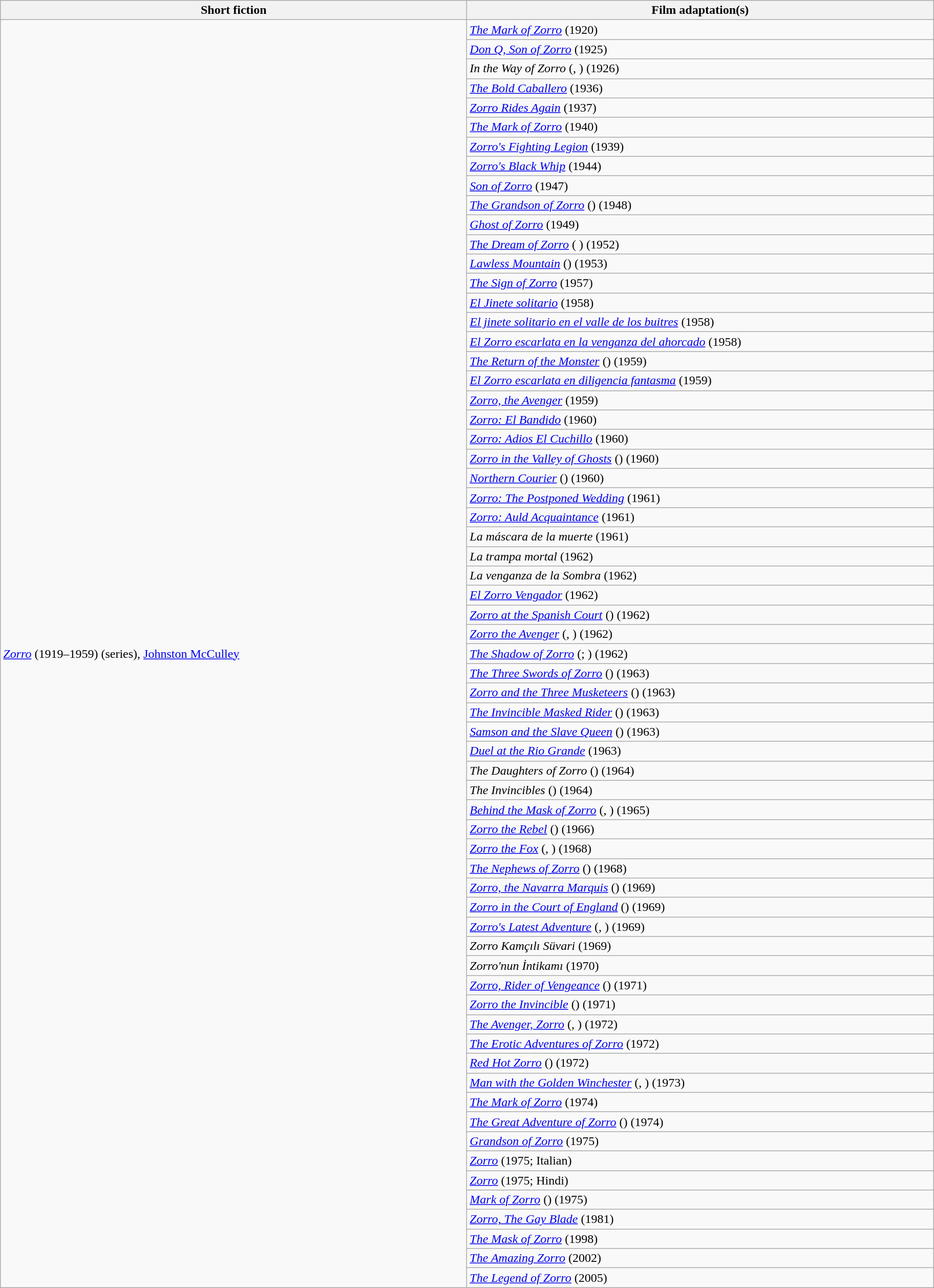<table class="wikitable">
<tr>
<th width="600">Short fiction</th>
<th width="600">Film adaptation(s)</th>
</tr>
<tr>
<td rowspan="65"><em><a href='#'>Zorro</a></em> (1919–1959) (series), <a href='#'>Johnston McCulley</a></td>
<td><em><a href='#'>The Mark of Zorro</a></em> (1920)</td>
</tr>
<tr>
<td><em><a href='#'>Don Q, Son of Zorro</a></em> (1925)</td>
</tr>
<tr>
<td><em>In the Way of Zorro</em> (, ) (1926)</td>
</tr>
<tr>
<td><em><a href='#'>The Bold Caballero</a></em> (1936)</td>
</tr>
<tr>
<td><em><a href='#'>Zorro Rides Again</a></em> (1937)</td>
</tr>
<tr>
<td><em><a href='#'>The Mark of Zorro</a></em> (1940)</td>
</tr>
<tr>
<td><em><a href='#'>Zorro's Fighting Legion</a></em> (1939)</td>
</tr>
<tr>
<td><em><a href='#'>Zorro's Black Whip</a></em> (1944)</td>
</tr>
<tr>
<td><em><a href='#'>Son of Zorro</a></em> (1947)</td>
</tr>
<tr>
<td><em><a href='#'>The Grandson of Zorro</a></em> () (1948)</td>
</tr>
<tr>
<td><em><a href='#'>Ghost of Zorro</a></em> (1949)</td>
</tr>
<tr>
<td><em><a href='#'>The Dream of Zorro</a></em> ( ) (1952)</td>
</tr>
<tr>
<td><em><a href='#'>Lawless Mountain</a></em> () (1953)</td>
</tr>
<tr>
<td><em><a href='#'>The Sign of Zorro</a></em> (1957)</td>
</tr>
<tr>
<td><em><a href='#'>El Jinete solitario</a></em> (1958)</td>
</tr>
<tr>
<td><em><a href='#'>El jinete solitario en el valle de los buitres</a></em> (1958)</td>
</tr>
<tr>
<td><em><a href='#'>El Zorro escarlata en la venganza del ahorcado</a></em> (1958)</td>
</tr>
<tr>
<td><em><a href='#'>The Return of the Monster</a></em> () (1959)</td>
</tr>
<tr>
<td><em><a href='#'>El Zorro escarlata en diligencia fantasma</a></em> (1959)</td>
</tr>
<tr>
<td><em><a href='#'>Zorro, the Avenger</a></em> (1959)</td>
</tr>
<tr>
<td><em><a href='#'>Zorro: El Bandido</a></em> (1960)</td>
</tr>
<tr>
<td><em><a href='#'>Zorro: Adios El Cuchillo</a></em> (1960)</td>
</tr>
<tr>
<td><em><a href='#'>Zorro in the Valley of Ghosts</a></em> () (1960)</td>
</tr>
<tr>
<td><em><a href='#'>Northern Courier</a></em> () (1960)</td>
</tr>
<tr>
<td><em><a href='#'>Zorro: The Postponed Wedding</a></em> (1961)</td>
</tr>
<tr>
<td><em><a href='#'>Zorro: Auld Acquaintance</a></em> (1961)</td>
</tr>
<tr>
<td><em>La máscara de la muerte</em> (1961)</td>
</tr>
<tr>
<td><em>La trampa mortal</em> (1962)</td>
</tr>
<tr>
<td><em>La venganza de la Sombra</em> (1962)</td>
</tr>
<tr>
<td><em><a href='#'>El Zorro Vengador</a></em> (1962)</td>
</tr>
<tr>
<td><em><a href='#'>Zorro at the Spanish Court</a></em> () (1962)</td>
</tr>
<tr>
<td><em><a href='#'>Zorro the Avenger</a></em> (, ) (1962)</td>
</tr>
<tr>
<td><em><a href='#'>The Shadow of Zorro</a></em> (; ) (1962)</td>
</tr>
<tr>
<td><em><a href='#'>The Three Swords of Zorro</a></em> () (1963)</td>
</tr>
<tr>
<td><em><a href='#'>Zorro and the Three Musketeers</a></em> () (1963)</td>
</tr>
<tr>
<td><em><a href='#'>The Invincible Masked Rider</a></em> () (1963)</td>
</tr>
<tr>
<td><em><a href='#'>Samson and the Slave Queen</a></em> () (1963)</td>
</tr>
<tr>
<td><em><a href='#'>Duel at the Rio Grande</a></em> (1963)</td>
</tr>
<tr>
<td><em>The Daughters of Zorro</em> () (1964)</td>
</tr>
<tr>
<td><em>The Invincibles</em> () (1964)</td>
</tr>
<tr>
<td><em><a href='#'>Behind the Mask of Zorro</a></em> (, ) (1965)</td>
</tr>
<tr>
<td><em><a href='#'>Zorro the Rebel</a></em> () (1966)</td>
</tr>
<tr>
<td><em><a href='#'>Zorro the Fox</a></em> (, ) (1968)</td>
</tr>
<tr>
<td><em><a href='#'>The Nephews of Zorro</a></em> () (1968)</td>
</tr>
<tr>
<td><em><a href='#'>Zorro, the Navarra Marquis</a></em> () (1969)</td>
</tr>
<tr>
<td><em><a href='#'>Zorro in the Court of England</a></em> () (1969)</td>
</tr>
<tr>
<td><em><a href='#'>Zorro's Latest Adventure</a></em> (, ) (1969)</td>
</tr>
<tr>
<td><em>Zorro Kamçılı Süvari</em> (1969)</td>
</tr>
<tr>
<td><em>Zorro'nun İntikamı</em> (1970)</td>
</tr>
<tr>
<td><em><a href='#'>Zorro, Rider of Vengeance</a></em> () (1971)</td>
</tr>
<tr>
<td><em><a href='#'>Zorro the Invincible</a></em> () (1971)</td>
</tr>
<tr>
<td><em><a href='#'>The Avenger, Zorro</a></em> (, ) (1972)</td>
</tr>
<tr>
<td><em><a href='#'>The Erotic Adventures of Zorro</a></em> (1972)</td>
</tr>
<tr>
<td><em><a href='#'>Red Hot Zorro</a></em> () (1972)</td>
</tr>
<tr>
<td><em><a href='#'>Man with the Golden Winchester</a></em> (, ) (1973)</td>
</tr>
<tr>
<td><em><a href='#'>The Mark of Zorro</a></em> (1974)</td>
</tr>
<tr>
<td><em><a href='#'>The Great Adventure of Zorro</a></em> () (1974)</td>
</tr>
<tr>
<td><em><a href='#'>Grandson of Zorro</a></em> (1975)</td>
</tr>
<tr>
<td><em><a href='#'>Zorro</a></em> (1975; Italian)</td>
</tr>
<tr>
<td><em><a href='#'>Zorro</a></em> (1975; Hindi)</td>
</tr>
<tr>
<td><em><a href='#'>Mark of Zorro</a></em> () (1975)</td>
</tr>
<tr>
<td><em><a href='#'>Zorro, The Gay Blade</a></em> (1981)</td>
</tr>
<tr>
<td><em><a href='#'>The Mask of Zorro</a></em> (1998)</td>
</tr>
<tr>
<td><em><a href='#'>The Amazing Zorro</a></em> (2002)</td>
</tr>
<tr>
<td><em><a href='#'>The Legend of Zorro</a></em> (2005)</td>
</tr>
</table>
